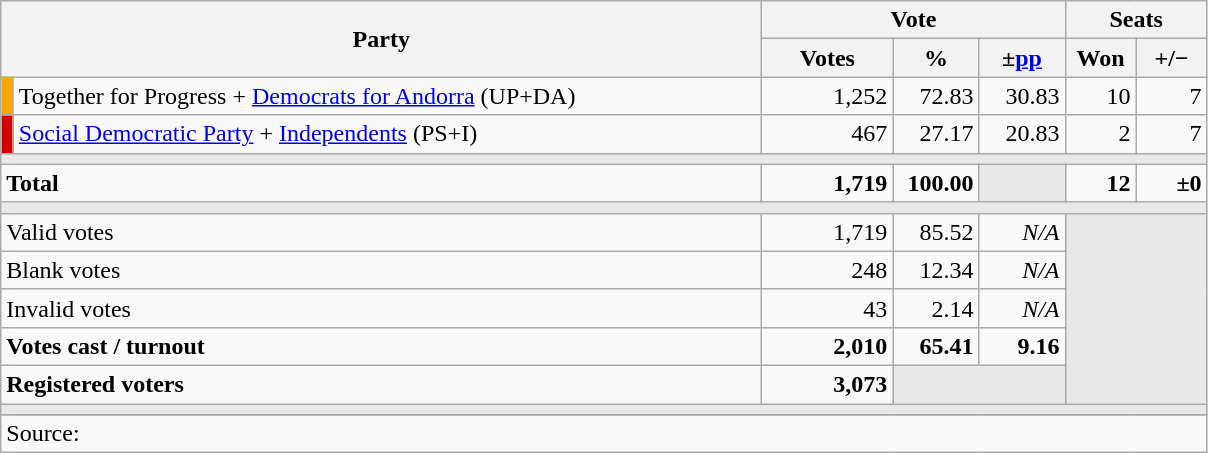<table class="wikitable" style="text-align:right; font-size:100%; margin-bottom:0">
<tr>
<th align="left" rowspan="2" colspan="2" width="500">Party</th>
<th colspan="3">Vote</th>
<th colspan="2">Seats</th>
</tr>
<tr>
<th width="80">Votes</th>
<th width="50">%</th>
<th width="50">±<a href='#'>pp</a></th>
<th width="40">Won</th>
<th width="40">+/−</th>
</tr>
<tr>
<td width="1" bgcolor="orange"></td>
<td align="left">Together for Progress + <a href='#'>Democrats for Andorra</a> (UP+DA)</td>
<td>1,252</td>
<td>72.83</td>
<td>30.83</td>
<td>10</td>
<td>7</td>
</tr>
<tr>
<td width="1" style="color:inherit;background:#D40000"></td>
<td align="left"><a href='#'>Social Democratic Party</a> + <a href='#'>Independents</a> (PS+I)</td>
<td>467</td>
<td>27.17</td>
<td>20.83</td>
<td>2</td>
<td>7</td>
</tr>
<tr>
<td colspan="7" bgcolor="#E9E9E9"></td>
</tr>
<tr style="font-weight:bold;">
<td align="left" colspan="2">Total</td>
<td>1,719</td>
<td>100.00</td>
<td bgcolor="#E9E9E9"></td>
<td>12</td>
<td>±0</td>
</tr>
<tr>
<td colspan="7" bgcolor="#E9E9E9"></td>
</tr>
<tr>
<td align="left" colspan="2">Valid votes</td>
<td>1,719</td>
<td>85.52</td>
<td><em>N/A</em></td>
<td bgcolor="#E9E9E9" colspan="2" rowspan="5"></td>
</tr>
<tr>
<td align="left" colspan="2">Blank votes</td>
<td>248</td>
<td>12.34</td>
<td><em>N/A</em></td>
</tr>
<tr>
<td align="left" colspan="2">Invalid votes</td>
<td>43</td>
<td>2.14</td>
<td><em>N/A</em></td>
</tr>
<tr style="font-weight:bold;">
<td align="left" colspan="2">Votes cast / turnout</td>
<td>2,010</td>
<td>65.41</td>
<td>9.16</td>
</tr>
<tr style="font-weight:bold;">
<td align="left" colspan="2">Registered voters</td>
<td>3,073</td>
<td bgcolor="#E9E9E9" colspan="2"></td>
</tr>
<tr>
<td colspan="7" bgcolor="#E9E9E9"></td>
</tr>
<tr>
</tr>
<tr>
<td align="left" colspan="7">Source: </td>
</tr>
</table>
